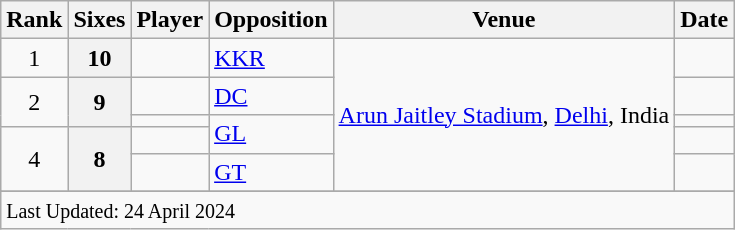<table class="wikitable">
<tr>
<th>Rank</th>
<th>Sixes</th>
<th>Player</th>
<th>Opposition</th>
<th>Venue</th>
<th>Date</th>
</tr>
<tr>
<td align=center>1</td>
<th scope=row style=text-align:center;>10</th>
<td></td>
<td><a href='#'>KKR</a></td>
<td rowspan=5><a href='#'>Arun Jaitley Stadium</a>, <a href='#'>Delhi</a>, India</td>
<td></td>
</tr>
<tr>
<td align=center rowspan=2>2</td>
<th scope=row style=text-align:center; rowspan=2>9</th>
<td></td>
<td><a href='#'>DC</a></td>
<td></td>
</tr>
<tr>
<td></td>
<td rowspan=2><a href='#'>GL</a></td>
<td></td>
</tr>
<tr>
<td align=center rowspan=2>4</td>
<th scope=row style=text-align:center; rowspan=2>8</th>
<td></td>
<td></td>
</tr>
<tr>
<td></td>
<td><a href='#'>GT</a></td>
<td></td>
</tr>
<tr>
</tr>
<tr class=sortbottom>
<td colspan=6><small>Last Updated: 24 April 2024</small></td>
</tr>
</table>
